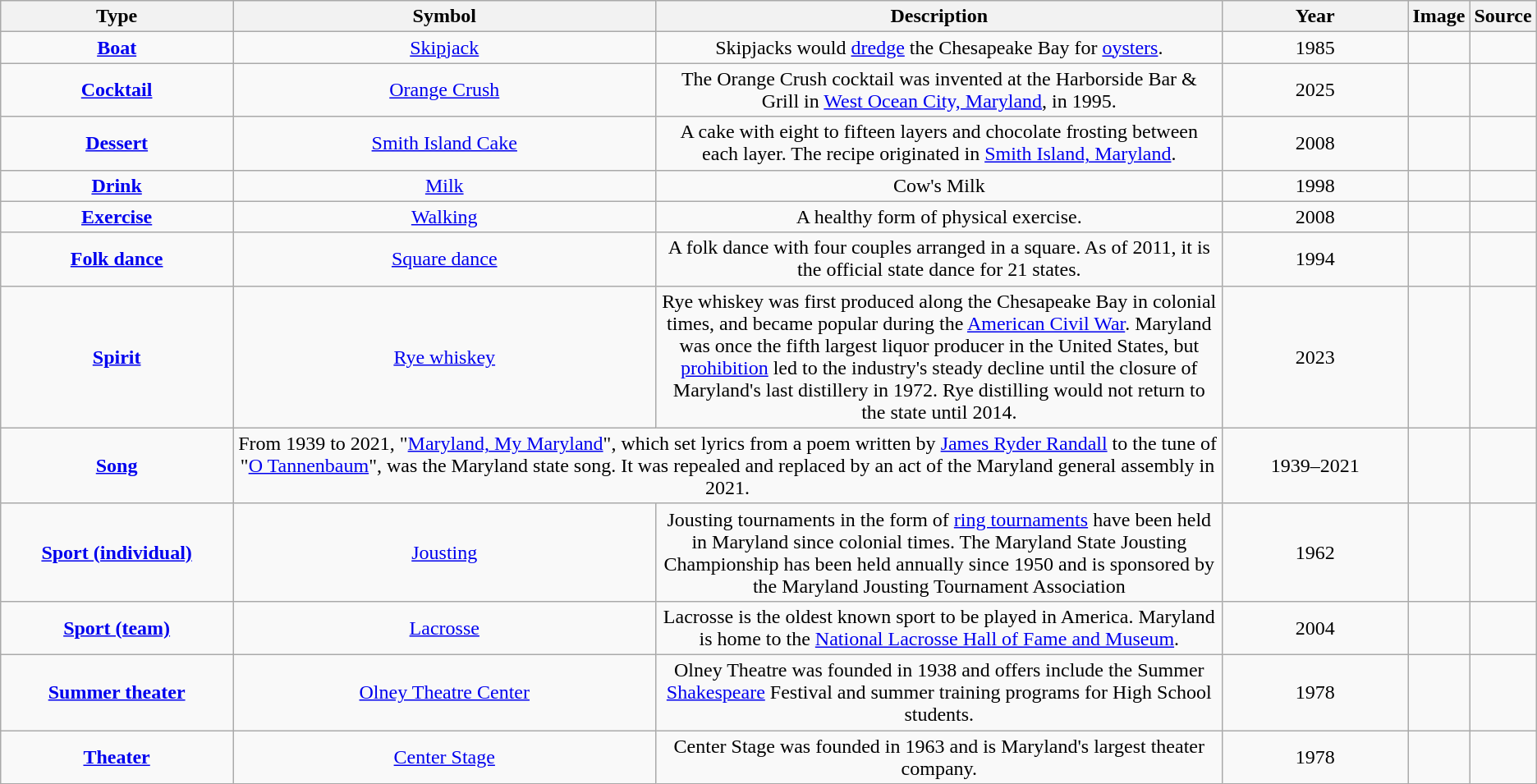<table class="wikitable" style="text-align:center;">
<tr>
<th width=16%>Type</th>
<th width=30%>Symbol</th>
<th width=40%>Description</th>
<th width=13%>Year</th>
<th width=13%>Image</th>
<th width=10%>Source</th>
</tr>
<tr>
<td><strong><a href='#'>Boat</a></strong></td>
<td><a href='#'>Skipjack</a></td>
<td>Skipjacks would <a href='#'>dredge</a> the Chesapeake Bay for <a href='#'>oysters</a>.</td>
<td>1985</td>
<td></td>
<td></td>
</tr>
<tr>
<td><strong><a href='#'>Cocktail</a></strong></td>
<td><a href='#'>Orange Crush</a></td>
<td>The Orange Crush cocktail was invented at the Harborside Bar & Grill in <a href='#'>West Ocean City, Maryland</a>, in 1995.</td>
<td>2025</td>
<td></td>
<td></td>
</tr>
<tr>
<td><strong><a href='#'>Dessert</a></strong></td>
<td><a href='#'>Smith Island Cake</a></td>
<td>A cake with eight to fifteen layers and chocolate frosting between each layer.  The recipe originated in <a href='#'>Smith Island, Maryland</a>.</td>
<td>2008</td>
<td></td>
<td></td>
</tr>
<tr>
<td><strong><a href='#'>Drink</a></strong></td>
<td><a href='#'>Milk</a></td>
<td>Cow's Milk</td>
<td>1998</td>
<td></td>
<td></td>
</tr>
<tr>
<td><strong><a href='#'>Exercise</a></strong></td>
<td><a href='#'>Walking</a></td>
<td>A healthy form of physical exercise.</td>
<td>2008</td>
<td></td>
<td></td>
</tr>
<tr>
<td><strong><a href='#'>Folk dance</a></strong></td>
<td><a href='#'>Square dance</a></td>
<td>A folk dance with four couples arranged in a square.  As of 2011, it is the official state dance for 21 states.</td>
<td>1994</td>
<td></td>
<td></td>
</tr>
<tr>
<td><strong><a href='#'>Spirit</a></strong></td>
<td><a href='#'>Rye whiskey</a></td>
<td>Rye whiskey was first produced along the Chesapeake Bay in colonial times, and became popular during the <a href='#'>American Civil War</a>. Maryland was once the fifth largest liquor producer in the United States, but <a href='#'>prohibition</a> led to the industry's steady decline until the closure of Maryland's last distillery in 1972. Rye distilling would not return to the state until 2014.</td>
<td>2023</td>
<td></td>
<td></td>
</tr>
<tr>
<td><strong><a href='#'>Song</a></strong> </td>
<td colspan=2>From 1939 to 2021, "<a href='#'>Maryland, My Maryland</a>", which set lyrics from a poem written by <a href='#'>James Ryder Randall</a> to the tune of "<a href='#'>O Tannenbaum</a>", was the Maryland state song. It was repealed and replaced by an act of the Maryland general assembly in 2021.</td>
<td>1939–2021</td>
<td></td>
<td></td>
</tr>
<tr>
<td><strong><a href='#'>Sport (individual)</a></strong></td>
<td><a href='#'>Jousting</a></td>
<td>Jousting tournaments in the form of <a href='#'>ring tournaments</a> have been held in Maryland since colonial times. The Maryland State Jousting Championship has been held annually since 1950 and is sponsored by the Maryland Jousting Tournament Association</td>
<td>1962</td>
<td></td>
<td></td>
</tr>
<tr>
<td><strong><a href='#'>Sport (team)</a></strong></td>
<td><a href='#'>Lacrosse</a></td>
<td>Lacrosse is the oldest known sport to be played in America.  Maryland is home to the <a href='#'>National Lacrosse Hall of Fame and Museum</a>.</td>
<td>2004</td>
<td></td>
<td></td>
</tr>
<tr>
<td><strong><a href='#'>Summer theater</a></strong></td>
<td><a href='#'>Olney Theatre Center</a></td>
<td>Olney Theatre was founded in 1938 and offers include the Summer <a href='#'>Shakespeare</a> Festival and summer training programs for High School students.</td>
<td>1978</td>
<td></td>
<td></td>
</tr>
<tr>
<td><strong><a href='#'>Theater</a></strong></td>
<td><a href='#'>Center Stage</a></td>
<td>Center Stage was founded in 1963 and is Maryland's largest theater company.</td>
<td>1978</td>
<td></td>
<td></td>
</tr>
</table>
